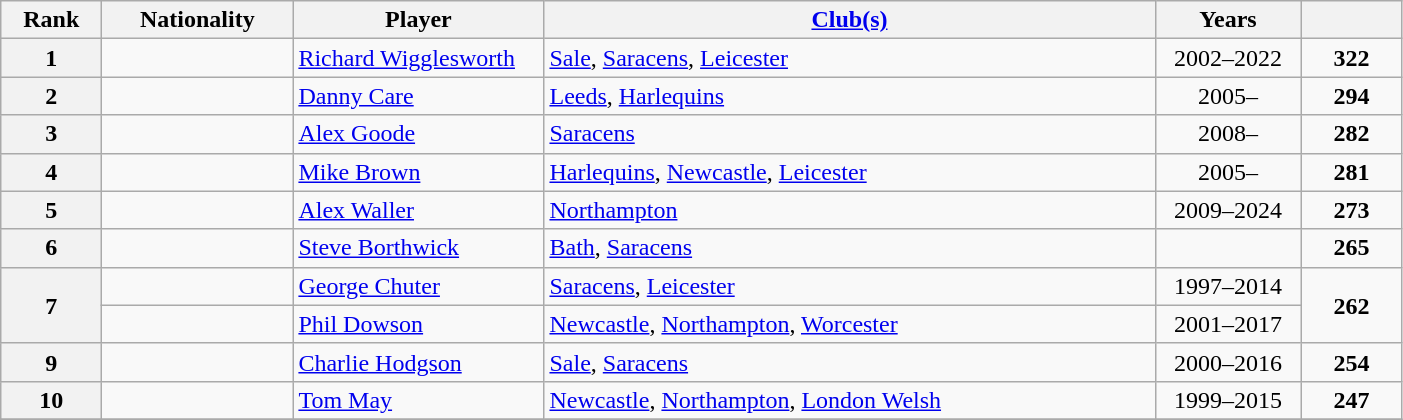<table class="wikitable sortable" style="text-align:center;">
<tr>
<th width=60>Rank</th>
<th width=120>Nationality</th>
<th width=160>Player</th>
<th width=400><a href='#'>Club(s)</a></th>
<th width=90>Years</th>
<th width=60></th>
</tr>
<tr>
<th>1</th>
<td align=left></td>
<td align=left><a href='#'>Richard Wigglesworth</a></td>
<td align=left><a href='#'>Sale</a>, <a href='#'>Saracens</a>, <a href='#'>Leicester</a></td>
<td>2002–2022</td>
<td><strong>322</strong></td>
</tr>
<tr>
<th>2</th>
<td align=left></td>
<td align=left><a href='#'>Danny Care</a></td>
<td align=left><a href='#'>Leeds</a>, <a href='#'>Harlequins</a></td>
<td>2005–</td>
<td><strong>294</strong></td>
</tr>
<tr>
<th>3</th>
<td align=left></td>
<td align=left><a href='#'>Alex Goode</a></td>
<td align=left><a href='#'>Saracens</a></td>
<td>2008–</td>
<td><strong>282</strong></td>
</tr>
<tr>
<th>4</th>
<td align=left></td>
<td align=left><a href='#'>Mike Brown</a></td>
<td align=left><a href='#'>Harlequins</a>, <a href='#'>Newcastle</a>, <a href='#'>Leicester</a></td>
<td>2005–</td>
<td><strong>281</strong></td>
</tr>
<tr>
<th>5</th>
<td align=left></td>
<td align=left><a href='#'>Alex Waller</a></td>
<td align=left><a href='#'>Northampton</a></td>
<td>2009–2024</td>
<td><strong>273</strong></td>
</tr>
<tr>
<th>6</th>
<td align=left></td>
<td align=left><a href='#'>Steve Borthwick</a></td>
<td align=left><a href='#'>Bath</a>, <a href='#'>Saracens</a></td>
<td></td>
<td><strong>265</strong></td>
</tr>
<tr>
<th rowspan=2>7</th>
<td align=left></td>
<td align=left><a href='#'>George Chuter</a></td>
<td align=left><a href='#'>Saracens</a>, <a href='#'>Leicester</a></td>
<td>1997–2014</td>
<td rowspan=2><strong>262</strong></td>
</tr>
<tr>
<td align=left></td>
<td align=left><a href='#'>Phil Dowson</a></td>
<td align=left><a href='#'>Newcastle</a>, <a href='#'>Northampton</a>, <a href='#'>Worcester</a></td>
<td>2001–2017</td>
</tr>
<tr>
<th>9</th>
<td align=left></td>
<td align=left><a href='#'>Charlie Hodgson</a></td>
<td align=left><a href='#'>Sale</a>, <a href='#'>Saracens</a></td>
<td>2000–2016</td>
<td><strong>254</strong></td>
</tr>
<tr>
<th>10</th>
<td align=left></td>
<td align=left><a href='#'>Tom May</a></td>
<td align=left><a href='#'>Newcastle</a>, <a href='#'>Northampton</a>, <a href='#'>London Welsh</a></td>
<td>1999–2015</td>
<td><strong>247</strong></td>
</tr>
<tr>
</tr>
</table>
